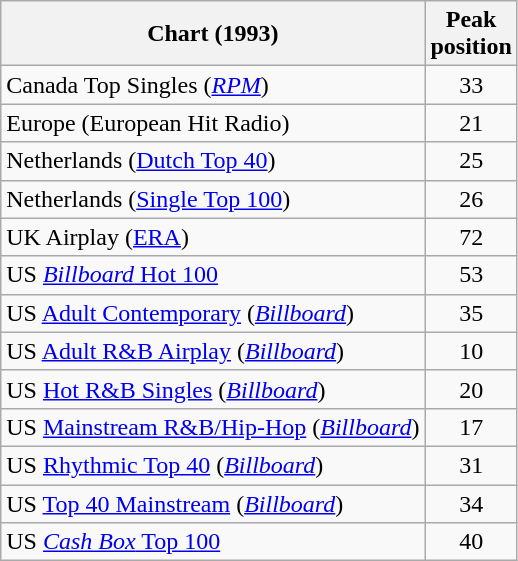<table class="wikitable sortable">
<tr>
<th>Chart (1993)</th>
<th>Peak<br>position</th>
</tr>
<tr>
<td>Canada Top Singles (<em><a href='#'>RPM</a></em>)</td>
<td align="center">33</td>
</tr>
<tr>
<td>Europe (European Hit Radio)</td>
<td align="center">21</td>
</tr>
<tr>
<td>Netherlands (<a href='#'>Dutch Top 40</a>)</td>
<td align="center">25</td>
</tr>
<tr>
<td>Netherlands (<a href='#'>Single Top 100</a>)</td>
<td align="center">26</td>
</tr>
<tr>
<td>UK Airplay (<a href='#'>ERA</a>)</td>
<td align="center">72</td>
</tr>
<tr>
<td>US <a href='#'><em>Billboard</em> Hot 100</a></td>
<td align="center">53</td>
</tr>
<tr>
<td>US <a href='#'>Adult Contemporary</a> (<em><a href='#'>Billboard</a></em>)</td>
<td align="center">35</td>
</tr>
<tr>
<td>US <a href='#'>Adult R&B Airplay</a> (<em><a href='#'>Billboard</a></em>)</td>
<td align="center">10</td>
</tr>
<tr>
<td>US <a href='#'>Hot R&B Singles</a> (<em><a href='#'>Billboard</a></em>)</td>
<td align="center">20</td>
</tr>
<tr>
<td>US <a href='#'>Mainstream R&B/Hip-Hop</a> (<em><a href='#'>Billboard</a></em>)</td>
<td align="center">17</td>
</tr>
<tr>
<td>US <a href='#'>Rhythmic Top 40</a> (<em><a href='#'>Billboard</a></em>)</td>
<td align="center">31</td>
</tr>
<tr>
<td>US <a href='#'>Top 40 Mainstream</a> (<em><a href='#'>Billboard</a></em>)</td>
<td align="center">34</td>
</tr>
<tr>
<td>US <a href='#'><em>Cash Box</em> Top 100</a></td>
<td align="center">40</td>
</tr>
</table>
